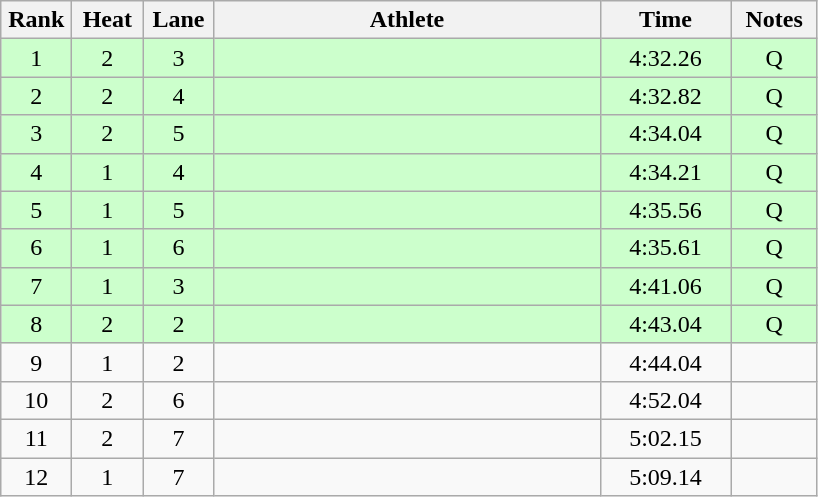<table class="wikitable" style="text-align:center">
<tr>
<th width=40>Rank</th>
<th width=40>Heat</th>
<th width=40>Lane</th>
<th width=250>Athlete</th>
<th width=80>Time</th>
<th width=50>Notes</th>
</tr>
<tr bgcolor=ccffcc>
<td>1</td>
<td>2</td>
<td>3</td>
<td align=left></td>
<td>4:32.26</td>
<td>Q</td>
</tr>
<tr bgcolor=ccffcc>
<td>2</td>
<td>2</td>
<td>4</td>
<td align=left></td>
<td>4:32.82</td>
<td>Q</td>
</tr>
<tr bgcolor=ccffcc>
<td>3</td>
<td>2</td>
<td>5</td>
<td align=left></td>
<td>4:34.04</td>
<td>Q</td>
</tr>
<tr bgcolor=ccffcc>
<td>4</td>
<td>1</td>
<td>4</td>
<td align=left></td>
<td>4:34.21</td>
<td>Q</td>
</tr>
<tr bgcolor=ccffcc>
<td>5</td>
<td>1</td>
<td>5</td>
<td align=left></td>
<td>4:35.56</td>
<td>Q</td>
</tr>
<tr bgcolor=ccffcc>
<td>6</td>
<td>1</td>
<td>6</td>
<td align=left></td>
<td>4:35.61</td>
<td>Q</td>
</tr>
<tr bgcolor=ccffcc>
<td>7</td>
<td>1</td>
<td>3</td>
<td align=left></td>
<td>4:41.06</td>
<td>Q</td>
</tr>
<tr bgcolor=ccffcc>
<td>8</td>
<td>2</td>
<td>2</td>
<td align=left></td>
<td>4:43.04</td>
<td>Q</td>
</tr>
<tr>
<td>9</td>
<td>1</td>
<td>2</td>
<td align=left></td>
<td>4:44.04</td>
<td></td>
</tr>
<tr>
<td>10</td>
<td>2</td>
<td>6</td>
<td align=left></td>
<td>4:52.04</td>
<td></td>
</tr>
<tr>
<td>11</td>
<td>2</td>
<td>7</td>
<td align=left></td>
<td>5:02.15</td>
<td></td>
</tr>
<tr>
<td>12</td>
<td>1</td>
<td>7</td>
<td align=left></td>
<td>5:09.14</td>
<td></td>
</tr>
</table>
